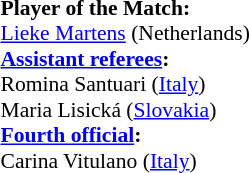<table width=100% style="font-size: 90%">
<tr>
<td><br><strong>Player of the Match:</strong>
<br><a href='#'>Lieke Martens</a> (Netherlands)<br><strong><a href='#'>Assistant referees</a>:</strong>
<br>Romina Santuari (<a href='#'>Italy</a>)
<br>Maria Lisická (<a href='#'>Slovakia</a>)
<br><strong><a href='#'>Fourth official</a>:</strong>
<br>Carina Vitulano (<a href='#'>Italy</a>)</td>
</tr>
</table>
